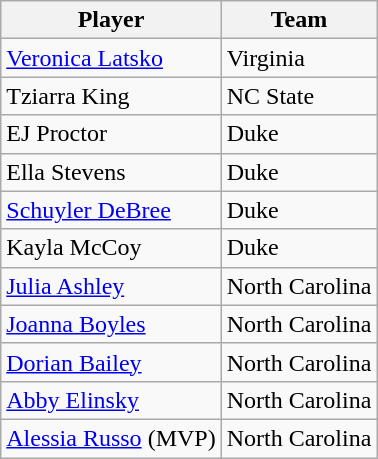<table class="wikitable">
<tr>
<th>Player</th>
<th>Team</th>
</tr>
<tr>
<td><a href='#'>Veronica Latsko</a></td>
<td>Virginia</td>
</tr>
<tr>
<td>Tziarra King</td>
<td>NC State</td>
</tr>
<tr>
<td>EJ Proctor</td>
<td>Duke</td>
</tr>
<tr>
<td>Ella Stevens</td>
<td>Duke</td>
</tr>
<tr>
<td><a href='#'>Schuyler DeBree</a></td>
<td>Duke</td>
</tr>
<tr>
<td>Kayla McCoy</td>
<td>Duke</td>
</tr>
<tr>
<td><a href='#'>Julia Ashley</a></td>
<td>North Carolina</td>
</tr>
<tr>
<td><a href='#'>Joanna Boyles</a></td>
<td>North Carolina</td>
</tr>
<tr>
<td><a href='#'>Dorian Bailey</a></td>
<td>North Carolina</td>
</tr>
<tr>
<td><a href='#'>Abby Elinsky</a></td>
<td>North Carolina</td>
</tr>
<tr>
<td><a href='#'>Alessia Russo</a> (MVP)</td>
<td>North Carolina</td>
</tr>
</table>
